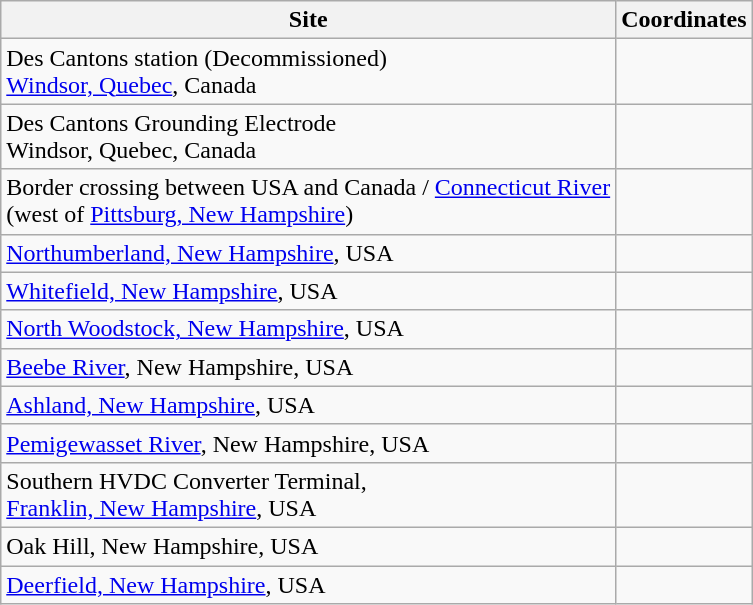<table class="wikitable sortable">
<tr>
<th>Site</th>
<th>Coordinates</th>
</tr>
<tr>
<td>Des Cantons station (Decommissioned) <br><a href='#'>Windsor, Quebec</a>, Canada</td>
<td></td>
</tr>
<tr>
<td>Des Cantons Grounding Electrode<br>Windsor, Quebec, Canada</td>
<td></td>
</tr>
<tr>
<td>Border crossing between USA and Canada  / <a href='#'>Connecticut River</a><br>(west of <a href='#'>Pittsburg, New Hampshire</a>)</td>
<td></td>
</tr>
<tr>
<td><a href='#'>Northumberland, New Hampshire</a>, USA</td>
<td></td>
</tr>
<tr>
<td><a href='#'>Whitefield, New Hampshire</a>, USA</td>
<td></td>
</tr>
<tr>
<td><a href='#'>North Woodstock, New Hampshire</a>, USA</td>
<td></td>
</tr>
<tr>
<td><a href='#'>Beebe River</a>, New Hampshire, USA</td>
<td></td>
</tr>
<tr>
<td><a href='#'>Ashland, New Hampshire</a>, USA</td>
<td></td>
</tr>
<tr>
<td><a href='#'>Pemigewasset River</a>, New Hampshire, USA</td>
<td></td>
</tr>
<tr>
<td>Southern HVDC Converter Terminal,<br><a href='#'>Franklin, New Hampshire</a>, USA</td>
<td></td>
</tr>
<tr>
<td>Oak Hill, New Hampshire, USA</td>
<td></td>
</tr>
<tr>
<td><a href='#'>Deerfield, New Hampshire</a>, USA</td>
<td></td>
</tr>
</table>
